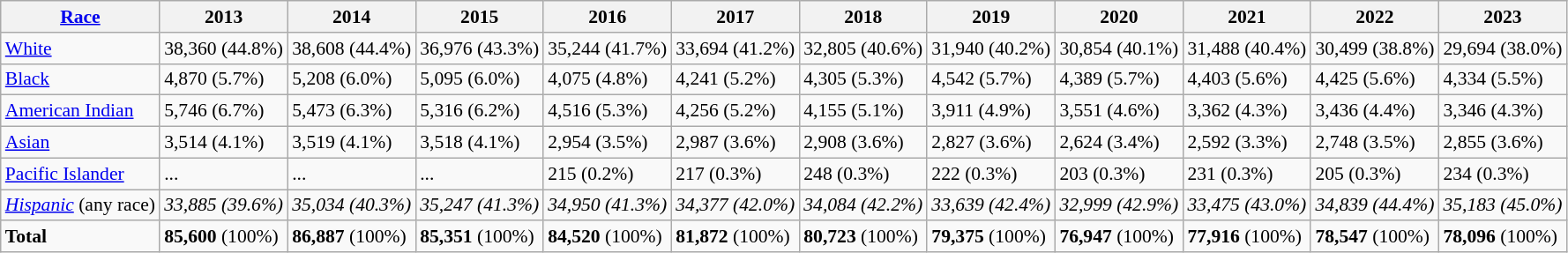<table class="wikitable sortable" style="font-size:90%">
<tr>
<th><a href='#'>Race</a></th>
<th>2013</th>
<th>2014</th>
<th>2015</th>
<th>2016</th>
<th>2017</th>
<th>2018</th>
<th>2019</th>
<th>2020</th>
<th>2021</th>
<th>2022</th>
<th>2023</th>
</tr>
<tr>
<td><a href='#'>White</a></td>
<td>38,360 (44.8%)</td>
<td>38,608 (44.4%)</td>
<td>36,976 (43.3%)</td>
<td>35,244 (41.7%)</td>
<td>33,694 (41.2%)</td>
<td>32,805 (40.6%)</td>
<td>31,940 (40.2%)</td>
<td>30,854 (40.1%)</td>
<td>31,488 (40.4%)</td>
<td>30,499 (38.8%)</td>
<td>29,694 (38.0%)</td>
</tr>
<tr>
<td><a href='#'>Black</a></td>
<td>4,870 (5.7%)</td>
<td>5,208 (6.0%)</td>
<td>5,095 (6.0%)</td>
<td>4,075 (4.8%)</td>
<td>4,241 (5.2%)</td>
<td>4,305 (5.3%)</td>
<td>4,542 (5.7%)</td>
<td>4,389 (5.7%)</td>
<td>4,403 (5.6%)</td>
<td>4,425 (5.6%)</td>
<td>4,334 (5.5%)</td>
</tr>
<tr>
<td><a href='#'>American Indian</a></td>
<td>5,746 (6.7%)</td>
<td>5,473 (6.3%)</td>
<td>5,316 (6.2%)</td>
<td>4,516 (5.3%)</td>
<td>4,256 (5.2%)</td>
<td>4,155 (5.1%)</td>
<td>3,911 (4.9%)</td>
<td>3,551 (4.6%)</td>
<td>3,362 (4.3%)</td>
<td>3,436 (4.4%)</td>
<td>3,346 (4.3%)</td>
</tr>
<tr>
<td><a href='#'>Asian</a></td>
<td>3,514 (4.1%)</td>
<td>3,519 (4.1%)</td>
<td>3,518 (4.1%)</td>
<td>2,954 (3.5%)</td>
<td>2,987 (3.6%)</td>
<td>2,908 (3.6%)</td>
<td>2,827 (3.6%)</td>
<td>2,624 (3.4%)</td>
<td>2,592 (3.3%)</td>
<td>2,748 (3.5%)</td>
<td>2,855 (3.6%)</td>
</tr>
<tr>
<td><a href='#'>Pacific Islander</a></td>
<td>...</td>
<td>...</td>
<td>...</td>
<td>215 (0.2%)</td>
<td>217 (0.3%)</td>
<td>248 (0.3%)</td>
<td>222 (0.3%)</td>
<td>203 (0.3%)</td>
<td>231 (0.3%)</td>
<td>205 (0.3%)</td>
<td>234 (0.3%)</td>
</tr>
<tr>
<td><em><a href='#'>Hispanic</a></em> (any race)</td>
<td><em>33,885 (39.6%)</em></td>
<td><em>35,034 (40.3%)</em></td>
<td><em>35,247 (41.3%)</em></td>
<td><em>34,950 (41.3%)</em></td>
<td><em>34,377 (42.0%)</em></td>
<td><em>34,084 (42.2%)</em></td>
<td><em>33,639 (42.4%)</em></td>
<td><em>32,999 (42.9%)</em></td>
<td><em>33,475 (43.0%)</em></td>
<td><em>34,839 (44.4%)</em></td>
<td><em>35,183 (45.0%)</em></td>
</tr>
<tr>
<td><strong>Total</strong></td>
<td><strong>85,600</strong> (100%)</td>
<td><strong>86,887</strong> (100%)</td>
<td><strong>85,351</strong> (100%)</td>
<td><strong>84,520</strong> (100%)</td>
<td><strong>81,872</strong> (100%)</td>
<td><strong>80,723</strong> (100%)</td>
<td><strong>79,375</strong> (100%)</td>
<td><strong>76,947</strong> (100%)</td>
<td><strong>77,916</strong> (100%)</td>
<td><strong>78,547</strong> (100%)</td>
<td><strong>78,096</strong> (100%)</td>
</tr>
</table>
